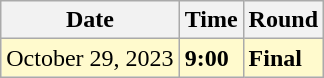<table class="wikitable">
<tr>
<th>Date</th>
<th>Time</th>
<th>Round</th>
</tr>
<tr style=background:lemonchiffon>
<td>October 29, 2023</td>
<td><strong>9:00</strong></td>
<td><strong>Final</strong></td>
</tr>
</table>
